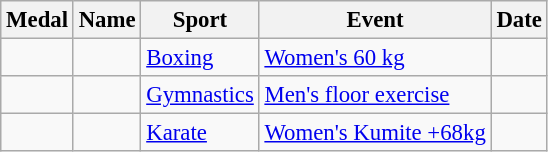<table class="wikitable sortable" style=font-size:95%>
<tr>
<th>Medal</th>
<th>Name</th>
<th>Sport</th>
<th>Event</th>
<th>Date</th>
</tr>
<tr>
<td></td>
<td></td>
<td><a href='#'>Boxing</a></td>
<td><a href='#'>Women's 60 kg</a></td>
<td></td>
</tr>
<tr>
<td></td>
<td></td>
<td><a href='#'>Gymnastics</a></td>
<td><a href='#'>Men's floor exercise</a></td>
<td></td>
</tr>
<tr>
<td></td>
<td></td>
<td><a href='#'>Karate</a></td>
<td><a href='#'>Women's Kumite +68kg</a></td>
<td></td>
</tr>
</table>
